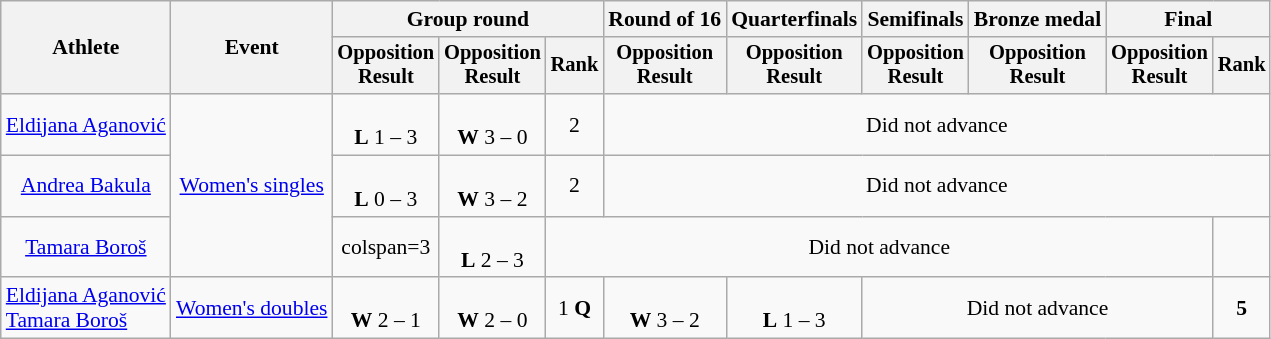<table class="wikitable" style="font-size:90%;">
<tr>
<th rowspan="2">Athlete</th>
<th rowspan="2">Event</th>
<th colspan="3">Group round</th>
<th>Round of 16</th>
<th>Quarterfinals</th>
<th>Semifinals</th>
<th>Bronze medal</th>
<th colspan=2>Final</th>
</tr>
<tr style="font-size:95%">
<th>Opposition<br>Result</th>
<th>Opposition<br>Result</th>
<th>Rank</th>
<th>Opposition<br>Result</th>
<th>Opposition<br>Result</th>
<th>Opposition<br>Result</th>
<th>Opposition<br>Result</th>
<th>Opposition<br>Result</th>
<th>Rank</th>
</tr>
<tr align=center>
<td><a href='#'>Eldijana Aganović</a></td>
<td rowspan=3><a href='#'>Women's singles</a></td>
<td><br><strong>L</strong> 1 – 3</td>
<td><br><strong>W</strong> 3 – 0</td>
<td>2</td>
<td colspan=6>Did not advance</td>
</tr>
<tr align=center>
<td><a href='#'>Andrea Bakula</a></td>
<td><br><strong>L</strong> 0 – 3</td>
<td><br><strong>W</strong> 3 – 2</td>
<td>2</td>
<td colspan=6>Did not advance</td>
</tr>
<tr align=center>
<td><a href='#'>Tamara Boroš</a></td>
<td>colspan=3 </td>
<td><br><strong>L</strong> 2 – 3</td>
<td colspan=6>Did not advance</td>
</tr>
<tr align=center>
<td align=left><a href='#'>Eldijana Aganović</a><br><a href='#'>Tamara Boroš</a></td>
<td align=left><a href='#'>Women's doubles</a></td>
<td><br><strong>W</strong> 2 – 1</td>
<td><br><strong>W</strong> 2 – 0</td>
<td>1 <strong>Q</strong></td>
<td><br><strong>W</strong> 3 – 2</td>
<td><br><strong>L</strong> 1 – 3</td>
<td colspan=3>Did not advance</td>
<td><strong>5</strong></td>
</tr>
</table>
